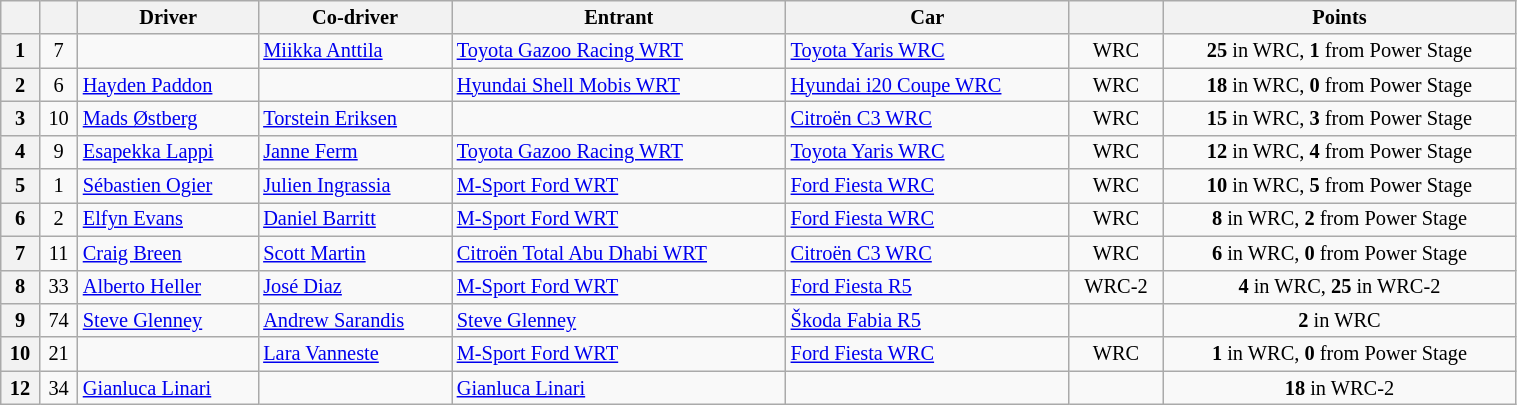<table class="wikitable" width=80% style="font-size: 85%;">
<tr>
<th></th>
<th></th>
<th>Driver</th>
<th>Co-driver</th>
<th>Entrant</th>
<th>Car</th>
<th></th>
<th>Points</th>
</tr>
<tr>
<th>1</th>
<td align="center">7</td>
<td></td>
<td> <a href='#'>Miikka Anttila</a></td>
<td> <a href='#'>Toyota Gazoo Racing WRT</a></td>
<td><a href='#'>Toyota Yaris WRC</a></td>
<td align="center">WRC</td>
<td align="center"><strong>25</strong> in WRC, <strong>1</strong> from Power Stage</td>
</tr>
<tr>
<th>2</th>
<td align="center">6</td>
<td> <a href='#'>Hayden Paddon</a></td>
<td></td>
<td> <a href='#'>Hyundai Shell Mobis WRT</a></td>
<td><a href='#'>Hyundai i20 Coupe WRC</a></td>
<td align="center">WRC</td>
<td align="center"><strong>18</strong> in WRC, <strong>0</strong> from Power Stage</td>
</tr>
<tr>
<th>3</th>
<td align="center">10</td>
<td> <a href='#'>Mads Østberg</a></td>
<td> <a href='#'>Torstein Eriksen</a></td>
<td></td>
<td><a href='#'>Citroën C3 WRC</a></td>
<td align="center">WRC</td>
<td align="center"><strong>15</strong> in WRC, <strong>3</strong> from Power Stage</td>
</tr>
<tr>
<th>4</th>
<td align="center">9</td>
<td> <a href='#'>Esapekka Lappi</a></td>
<td> <a href='#'>Janne Ferm</a></td>
<td> <a href='#'>Toyota Gazoo Racing WRT</a></td>
<td><a href='#'>Toyota Yaris WRC</a></td>
<td align="center">WRC</td>
<td align="center"><strong>12</strong> in WRC, <strong>4</strong> from Power Stage</td>
</tr>
<tr>
<th>5</th>
<td align="center">1</td>
<td> <a href='#'>Sébastien Ogier</a></td>
<td> <a href='#'>Julien Ingrassia</a></td>
<td> <a href='#'>M-Sport Ford WRT</a></td>
<td><a href='#'>Ford Fiesta WRC</a></td>
<td align="center">WRC</td>
<td align="center"><strong>10</strong> in WRC, <strong>5</strong> from Power Stage</td>
</tr>
<tr>
<th>6</th>
<td align="center">2</td>
<td> <a href='#'>Elfyn Evans</a></td>
<td> <a href='#'>Daniel Barritt</a></td>
<td> <a href='#'>M-Sport Ford WRT</a></td>
<td><a href='#'>Ford Fiesta WRC</a></td>
<td align="center">WRC</td>
<td align="center"><strong>8</strong> in WRC, <strong>2</strong> from Power Stage</td>
</tr>
<tr>
<th>7</th>
<td align="center">11</td>
<td> <a href='#'>Craig Breen</a></td>
<td> <a href='#'>Scott Martin</a></td>
<td> <a href='#'>Citroën Total Abu Dhabi WRT</a></td>
<td><a href='#'>Citroën C3 WRC</a></td>
<td align="center">WRC</td>
<td align="center"><strong>6</strong> in WRC, <strong>0</strong> from Power Stage</td>
</tr>
<tr>
<th>8</th>
<td align="center">33</td>
<td> <a href='#'>Alberto Heller</a></td>
<td> <a href='#'>José Diaz</a></td>
<td> <a href='#'>M-Sport Ford WRT</a></td>
<td><a href='#'>Ford Fiesta R5</a></td>
<td align="center">WRC-2</td>
<td align="center"><strong>4</strong> in WRC, <strong>25</strong> in WRC-2</td>
</tr>
<tr>
<th>9</th>
<td align="center">74</td>
<td> <a href='#'>Steve Glenney</a></td>
<td> <a href='#'>Andrew Sarandis</a></td>
<td> <a href='#'>Steve Glenney</a></td>
<td><a href='#'>Škoda Fabia R5</a></td>
<td></td>
<td align="center"><strong>2</strong> in WRC</td>
</tr>
<tr>
<th>10</th>
<td align="center">21</td>
<td></td>
<td> <a href='#'>Lara Vanneste</a></td>
<td> <a href='#'>M-Sport Ford WRT</a></td>
<td><a href='#'>Ford Fiesta WRC</a></td>
<td align="center">WRC</td>
<td align="center"><strong>1</strong> in WRC, <strong>0</strong> from Power Stage</td>
</tr>
<tr>
<th>12</th>
<td align="center">34</td>
<td> <a href='#'>Gianluca Linari</a></td>
<td></td>
<td> <a href='#'>Gianluca Linari</a></td>
<td></td>
<td align="center"></td>
<td align="center"><strong>18</strong> in WRC-2</td>
</tr>
</table>
